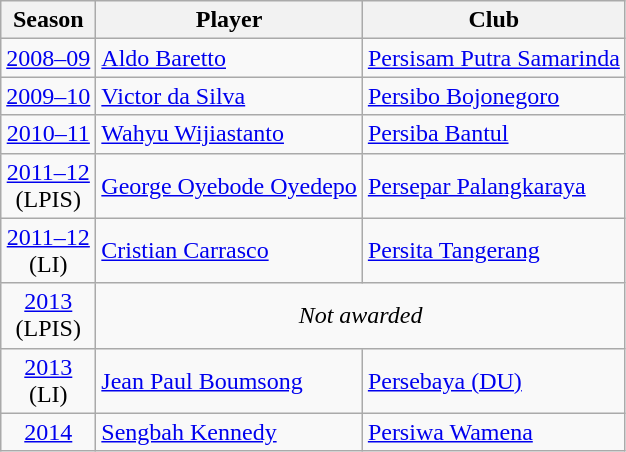<table class="wikitable">
<tr>
<th>Season</th>
<th>Player</th>
<th>Club</th>
</tr>
<tr>
<td align="center"><a href='#'>2008–09</a></td>
<td> <a href='#'>Aldo Baretto</a></td>
<td><a href='#'>Persisam Putra Samarinda</a></td>
</tr>
<tr>
<td align="center"><a href='#'>2009–10</a></td>
<td> <a href='#'>Victor da Silva</a></td>
<td><a href='#'>Persibo Bojonegoro</a></td>
</tr>
<tr>
<td align="center"><a href='#'>2010–11</a></td>
<td> <a href='#'>Wahyu Wijiastanto</a></td>
<td><a href='#'>Persiba Bantul</a></td>
</tr>
<tr>
<td align="center"><a href='#'>2011–12</a><br>(LPIS)</td>
<td> <a href='#'>George Oyebode Oyedepo</a></td>
<td><a href='#'>Persepar Palangkaraya</a></td>
</tr>
<tr>
<td align="center"><a href='#'>2011–12</a><br>(LI)</td>
<td> <a href='#'>Cristian Carrasco</a></td>
<td><a href='#'>Persita Tangerang</a></td>
</tr>
<tr>
<td align="center"><a href='#'>2013</a><br>(LPIS)</td>
<td colspan="2" align="center"><em>Not awarded</em></td>
</tr>
<tr>
<td align="center"><a href='#'>2013</a><br>(LI)</td>
<td> <a href='#'>Jean Paul Boumsong</a></td>
<td><a href='#'>Persebaya (DU)</a></td>
</tr>
<tr>
<td align="center"><a href='#'>2014</a></td>
<td> <a href='#'>Sengbah Kennedy</a></td>
<td><a href='#'>Persiwa Wamena</a></td>
</tr>
</table>
